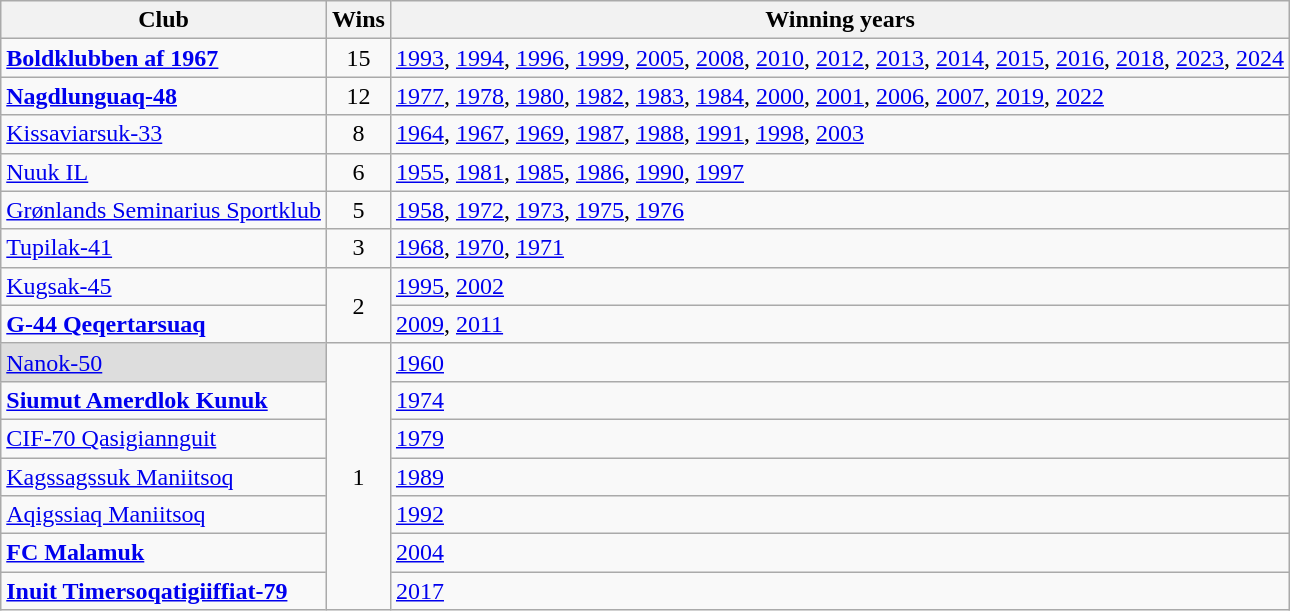<table class="wikitable">
<tr>
<th>Club</th>
<th>Wins</th>
<th>Winning years</th>
</tr>
<tr>
<td><strong><a href='#'>Boldklubben af 1967</a></strong></td>
<td style="text-align:center;">15</td>
<td><a href='#'>1993</a>, <a href='#'>1994</a>, <a href='#'>1996</a>, <a href='#'>1999</a>, <a href='#'>2005</a>, <a href='#'>2008</a>, <a href='#'>2010</a>, <a href='#'>2012</a>, <a href='#'>2013</a>, <a href='#'>2014</a>, <a href='#'>2015</a>, <a href='#'>2016</a>, <a href='#'>2018</a>, <a href='#'>2023</a>, <a href='#'>2024</a></td>
</tr>
<tr>
<td><strong><a href='#'>Nagdlunguaq-48</a></strong></td>
<td style="text-align:center">12</td>
<td><a href='#'>1977</a>, <a href='#'>1978</a>, <a href='#'>1980</a>, <a href='#'>1982</a>, <a href='#'>1983</a>, <a href='#'>1984</a>, <a href='#'>2000</a>, <a href='#'>2001</a>, <a href='#'>2006</a>, <a href='#'>2007</a>, <a href='#'>2019</a>, <a href='#'>2022</a></td>
</tr>
<tr>
<td><a href='#'>Kissaviarsuk-33</a></td>
<td style="text-align:center">8</td>
<td><a href='#'>1964</a>, <a href='#'>1967</a>, <a href='#'>1969</a>, <a href='#'>1987</a>, <a href='#'>1988</a>, <a href='#'>1991</a>, <a href='#'>1998</a>, <a href='#'>2003</a></td>
</tr>
<tr>
<td><a href='#'>Nuuk IL</a></td>
<td style="text-align:center">6</td>
<td><a href='#'>1955</a>, <a href='#'>1981</a>, <a href='#'>1985</a>, <a href='#'>1986</a>, <a href='#'>1990</a>, <a href='#'>1997</a></td>
</tr>
<tr>
<td><a href='#'>Grønlands Seminarius Sportklub</a></td>
<td style="text-align:center">5</td>
<td><a href='#'>1958</a>, <a href='#'>1972</a>, <a href='#'>1973</a>, <a href='#'>1975</a>, <a href='#'>1976</a></td>
</tr>
<tr>
<td><a href='#'>Tupilak-41</a></td>
<td style="text-align:center">3</td>
<td><a href='#'>1968</a>, <a href='#'>1970</a>, <a href='#'>1971</a></td>
</tr>
<tr>
<td><a href='#'>Kugsak-45</a></td>
<td style="text-align:center" rowspan="2">2</td>
<td><a href='#'>1995</a>, <a href='#'>2002</a></td>
</tr>
<tr>
<td><strong><a href='#'>G-44 Qeqertarsuaq</a></strong></td>
<td><a href='#'>2009</a>, <a href='#'>2011</a></td>
</tr>
<tr>
<td bgcolor=#DDD><a href='#'>Nanok-50</a></td>
<td style="text-align:center" rowspan="7">1</td>
<td><a href='#'>1960</a></td>
</tr>
<tr>
<td><strong><a href='#'>Siumut Amerdlok Kunuk</a></strong></td>
<td><a href='#'>1974</a></td>
</tr>
<tr>
<td><a href='#'>CIF-70 Qasigiannguit</a></td>
<td><a href='#'>1979</a></td>
</tr>
<tr>
<td><a href='#'>Kagssagssuk Maniitsoq</a></td>
<td><a href='#'>1989</a></td>
</tr>
<tr>
<td><a href='#'>Aqigssiaq Maniitsoq</a></td>
<td><a href='#'>1992</a></td>
</tr>
<tr>
<td><strong><a href='#'>FC Malamuk</a></strong></td>
<td><a href='#'>2004</a></td>
</tr>
<tr>
<td><strong><a href='#'>Inuit Timersoqatigiiffiat-79</a></strong></td>
<td><a href='#'>2017</a></td>
</tr>
</table>
